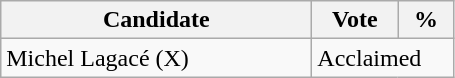<table class="wikitable">
<tr>
<th bgcolor="#DDDDFF" width="200px">Candidate</th>
<th bgcolor="#DDDDFF" width="50px">Vote</th>
<th bgcolor="#DDDDFF" width="30px">%</th>
</tr>
<tr>
<td>Michel Lagacé (X)</td>
<td colspan="2">Acclaimed</td>
</tr>
</table>
